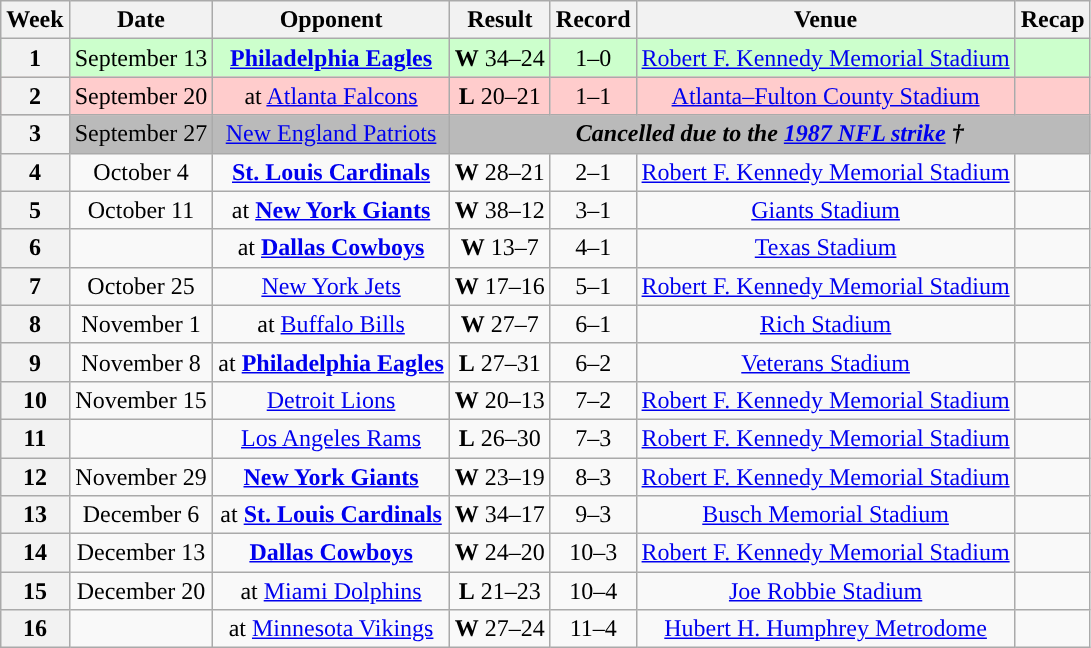<table class="wikitable" style="text-align:center">
<tr>
<th>Week</th>
<th>Date</th>
<th>Opponent</th>
<th>Result</th>
<th>Record</th>
<th>Venue</th>
<th>Recap</th>
</tr>
<tr style="background: #cfc;">
<th>1</th>
<td>September 13</td>
<td><strong><a href='#'>Philadelphia Eagles</a></strong></td>
<td><strong>W</strong> 34–24</td>
<td>1–0</td>
<td><a href='#'>Robert F. Kennedy Memorial Stadium</a></td>
<td></td>
</tr>
<tr style="background: #fcc;">
<th>2</th>
<td>September 20</td>
<td>at <a href='#'>Atlanta Falcons</a></td>
<td><strong>L</strong> 20–21</td>
<td>1–1</td>
<td><a href='#'>Atlanta–Fulton County Stadium</a></td>
<td></td>
</tr>
<tr style="background:#bababa">
<th>3</th>
<td>September 27</td>
<td><a href='#'>New England Patriots</a></td>
<td colspan=4><strong><em>Cancelled due to the <a href='#'>1987 NFL strike</a> †</em></strong></td>
</tr>
<tr -style="background: #cfc;">
<th>4</th>
<td>October 4</td>
<td><strong><a href='#'>St. Louis Cardinals</a></strong></td>
<td><strong>W</strong> 28–21</td>
<td>2–1</td>
<td><a href='#'>Robert F. Kennedy Memorial Stadium</a></td>
<td></td>
</tr>
<tr -style="background: #cfc;">
<th>5</th>
<td>October 11</td>
<td>at <strong><a href='#'>New York Giants</a></strong></td>
<td><strong>W</strong> 38–12</td>
<td>3–1</td>
<td><a href='#'>Giants Stadium</a></td>
<td></td>
</tr>
<tr -style="background: #cfc;">
<th>6</th>
<td></td>
<td>at <strong><a href='#'>Dallas Cowboys</a></strong></td>
<td><strong>W</strong> 13–7</td>
<td>4–1</td>
<td><a href='#'>Texas Stadium</a></td>
<td></td>
</tr>
<tr -style="background: #cfc;">
<th>7</th>
<td>October 25</td>
<td><a href='#'>New York Jets</a></td>
<td><strong>W</strong> 17–16</td>
<td>5–1</td>
<td><a href='#'>Robert F. Kennedy Memorial Stadium</a></td>
<td></td>
</tr>
<tr -style="background: #cfc;">
<th>8</th>
<td>November 1</td>
<td>at <a href='#'>Buffalo Bills</a></td>
<td><strong>W</strong> 27–7</td>
<td>6–1</td>
<td><a href='#'>Rich Stadium</a></td>
<td></td>
</tr>
<tr -style="background: #fcc;">
<th>9</th>
<td>November 8</td>
<td>at <strong><a href='#'>Philadelphia Eagles</a></strong></td>
<td><strong>L</strong> 27–31</td>
<td>6–2</td>
<td><a href='#'>Veterans Stadium</a></td>
<td></td>
</tr>
<tr -style="background: #cfc;">
<th>10</th>
<td>November 15</td>
<td><a href='#'>Detroit Lions</a></td>
<td><strong>W</strong> 20–13</td>
<td>7–2</td>
<td><a href='#'>Robert F. Kennedy Memorial Stadium</a></td>
<td></td>
</tr>
<tr -style="background: #fcc;">
<th>11</th>
<td></td>
<td><a href='#'>Los Angeles Rams</a></td>
<td><strong>L</strong> 26–30</td>
<td>7–3</td>
<td><a href='#'>Robert F. Kennedy Memorial Stadium</a></td>
<td></td>
</tr>
<tr -style="background: #cfc;">
<th>12</th>
<td>November 29</td>
<td><strong><a href='#'>New York Giants</a></strong></td>
<td><strong>W</strong> 23–19</td>
<td>8–3</td>
<td><a href='#'>Robert F. Kennedy Memorial Stadium</a></td>
<td></td>
</tr>
<tr -style="background: #cfc;">
<th>13</th>
<td>December 6</td>
<td>at <strong><a href='#'>St. Louis Cardinals</a></strong></td>
<td><strong>W</strong> 34–17</td>
<td>9–3</td>
<td><a href='#'>Busch Memorial Stadium</a></td>
<td></td>
</tr>
<tr -style="background: #cfc">
<th>14</th>
<td>December 13</td>
<td><strong><a href='#'>Dallas Cowboys</a></strong></td>
<td><strong>W</strong> 24–20</td>
<td>10–3</td>
<td><a href='#'>Robert F. Kennedy Memorial Stadium</a></td>
<td></td>
</tr>
<tr -style="background: #fcc;">
<th>15</th>
<td>December 20</td>
<td>at <a href='#'>Miami Dolphins</a></td>
<td><strong>L</strong> 21–23</td>
<td>10–4</td>
<td><a href='#'>Joe Robbie Stadium</a></td>
<td></td>
</tr>
<tr -style="background: #cfc;">
<th>16</th>
<td></td>
<td>at <a href='#'>Minnesota Vikings</a></td>
<td><strong>W</strong> 27–24 </td>
<td>11–4</td>
<td><a href='#'>Hubert H. Humphrey Metrodome</a></td>
<td></td>
</tr>
</table>
